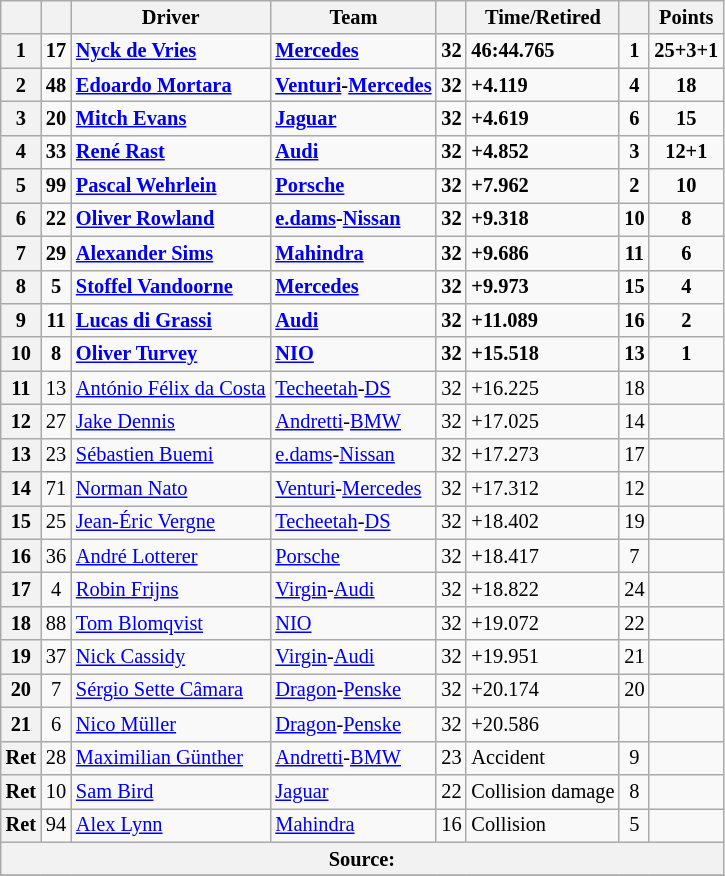<table class="wikitable sortable" style="font-size: 85%">
<tr>
<th scope="col"></th>
<th scope="col"></th>
<th scope="col">Driver</th>
<th scope="col">Team</th>
<th scope="col"></th>
<th scope="col" class="unsortable">Time/Retired</th>
<th scope="col"></th>
<th scope="col">Points</th>
</tr>
<tr>
<th scope="row"><strong>1</strong></th>
<td align="center"><strong>17</strong></td>
<td data-sort-value="DEV"> <strong><a href='#'>Nyck de Vries</a></strong></td>
<td><strong><a href='#'>Mercedes</a></strong></td>
<td><strong>32</strong></td>
<td><strong>46:44.765</strong></td>
<td align="center"><strong>1</strong></td>
<td align="center"><strong>25+3+1</strong></td>
</tr>
<tr>
<th scope="row">2</th>
<td align="center"><strong>48</strong></td>
<td data-sort-value="MOR"> <strong><a href='#'>Edoardo Mortara</a></strong></td>
<td><strong><a href='#'>Venturi</a>-<a href='#'>Mercedes</a></strong></td>
<td><strong>32</strong></td>
<td><strong>+4.119</strong></td>
<td align="center"><strong>4</strong></td>
<td align="center"><strong>18</strong></td>
</tr>
<tr>
<th scope="row">3</th>
<td align="center"><strong>20</strong></td>
<td data-sort-value="EVA"> <strong><a href='#'>Mitch Evans</a></strong></td>
<td><strong><a href='#'>Jaguar</a></strong></td>
<td><strong>32</strong></td>
<td><strong>+4.619</strong></td>
<td align="center"><strong>6</strong></td>
<td align="center"><strong>15</strong></td>
</tr>
<tr>
<th scope="row">4</th>
<td align="center"><strong>33</strong></td>
<td data-sort-value="RAS"> <strong><a href='#'>René Rast</a></strong></td>
<td><strong><a href='#'>Audi</a></strong></td>
<td><strong>32</strong></td>
<td><strong>+4.852</strong></td>
<td align="center"><strong>3</strong></td>
<td align="center"><strong>12+1</strong></td>
</tr>
<tr>
<th scope="row">5</th>
<td align="center"><strong>99</strong></td>
<td data-sort-value="WEH"> <strong><a href='#'>Pascal Wehrlein</a></strong></td>
<td><strong><a href='#'>Porsche</a></strong></td>
<td><strong>32</strong></td>
<td><strong>+7.962</strong></td>
<td align="center"><strong>2</strong></td>
<td align="center"><strong>10</strong></td>
</tr>
<tr>
<th scope="row">6</th>
<td align="center"><strong>22</strong></td>
<td data-sort-value="ROW"> <strong><a href='#'>Oliver Rowland</a></strong></td>
<td><strong><a href='#'>e.dams</a>-<a href='#'>Nissan</a></strong></td>
<td><strong>32</strong></td>
<td><strong>+9.318</strong></td>
<td align="center"><strong>10</strong></td>
<td align="center"><strong>8</strong></td>
</tr>
<tr>
<th scope="row">7</th>
<td align="center"><strong>29</strong></td>
<td data-sort-value="SIM"> <strong><a href='#'>Alexander Sims</a></strong></td>
<td><strong><a href='#'>Mahindra</a></strong></td>
<td><strong>32</strong></td>
<td><strong>+9.686</strong></td>
<td align="center"><strong>11</strong></td>
<td align="center"><strong>6</strong></td>
</tr>
<tr>
<th scope="row">8</th>
<td align="center"><strong>5</strong></td>
<td data-sort-value="VAN"> <strong><a href='#'>Stoffel Vandoorne</a></strong></td>
<td><strong><a href='#'>Mercedes</a></strong></td>
<td><strong>32</strong></td>
<td><strong>+9.973</strong></td>
<td align="center"><strong>15</strong></td>
<td align="center"><strong>4</strong></td>
</tr>
<tr>
<th scope="row">9</th>
<td align="center"><strong>11</strong></td>
<td data-sort-value="DIG"> <strong><a href='#'>Lucas di Grassi</a></strong></td>
<td><strong><a href='#'>Audi</a></strong></td>
<td><strong>32</strong></td>
<td><strong>+11.089</strong></td>
<td align="center"><strong>16</strong></td>
<td align="center"><strong>2</strong></td>
</tr>
<tr>
<th scope="row">10</th>
<td align="center"><strong>8</strong></td>
<td data-sort-value="TUR"> <strong><a href='#'>Oliver Turvey</a></strong></td>
<td><strong><a href='#'>NIO</a></strong></td>
<td><strong>32</strong></td>
<td><strong>+15.518</strong></td>
<td align="center"><strong>13</strong></td>
<td align="center"><strong>1</strong></td>
</tr>
<tr>
<th scope="row">11</th>
<td align="center">13</td>
<td data-sort-value="DAC"> <a href='#'>António Félix da Costa</a></td>
<td><a href='#'>Techeetah</a>-<a href='#'>DS</a></td>
<td>32</td>
<td>+16.225</td>
<td align="center">18</td>
<td align="center"></td>
</tr>
<tr>
<th scope="row">12</th>
<td align="center">27</td>
<td data-sort-value="DEN"> <a href='#'>Jake Dennis</a></td>
<td><a href='#'>Andretti</a>-<a href='#'>BMW</a></td>
<td>32</td>
<td>+17.025</td>
<td align="center">14</td>
<td align="center"></td>
</tr>
<tr>
<th scope="row">13</th>
<td align="center">23</td>
<td data-sort-value="BUE"> <a href='#'>Sébastien Buemi</a></td>
<td><a href='#'>e.dams</a>-<a href='#'>Nissan</a></td>
<td>32</td>
<td>+17.273</td>
<td align="center">17</td>
<td align="center"></td>
</tr>
<tr>
<th scope="row">14</th>
<td align="center">71</td>
<td data-sort-value="NAT"> <a href='#'>Norman Nato</a></td>
<td><a href='#'>Venturi</a>-<a href='#'>Mercedes</a></td>
<td>32</td>
<td>+17.312</td>
<td align="center">12</td>
<td align="center"></td>
</tr>
<tr>
<th scope="row">15</th>
<td align="center">25</td>
<td data-sort-value="JEV"> <a href='#'>Jean-Éric Vergne</a></td>
<td><a href='#'>Techeetah</a>-<a href='#'>DS</a></td>
<td>32</td>
<td>+18.402</td>
<td align="center">19</td>
<td align="center"></td>
</tr>
<tr>
<th scope="row">16</th>
<td align="center">36</td>
<td data-sort-value="LOT"> <a href='#'>André Lotterer</a></td>
<td><a href='#'>Porsche</a></td>
<td>32</td>
<td>+18.417</td>
<td align="center">7</td>
<td align="center"></td>
</tr>
<tr>
<th scope="row">17</th>
<td align="center">4</td>
<td data-sort-value="FRI"> <a href='#'>Robin Frijns</a></td>
<td><a href='#'>Virgin</a>-<a href='#'>Audi</a></td>
<td>32</td>
<td>+18.822</td>
<td align="center">24</td>
<td align="center"></td>
</tr>
<tr>
<th scope="row">18</th>
<td align="center">88</td>
<td data-sort-value="BLO"> <a href='#'>Tom Blomqvist</a></td>
<td><a href='#'>NIO</a></td>
<td>32</td>
<td>+19.072</td>
<td align="center">22</td>
<td align="center"></td>
</tr>
<tr>
<th scope="row">19</th>
<td align="center">37</td>
<td data-sort-value="CAS"> <a href='#'>Nick Cassidy</a></td>
<td><a href='#'>Virgin</a>-<a href='#'>Audi</a></td>
<td>32</td>
<td>+19.951</td>
<td align="center">21</td>
<td align="center"></td>
</tr>
<tr>
<th scope="row">20</th>
<td align="center">7</td>
<td data-sort-value="SET"> <a href='#'>Sérgio Sette Câmara</a></td>
<td><a href='#'>Dragon</a>-<a href='#'>Penske</a></td>
<td>32</td>
<td>+20.174</td>
<td align="center">20</td>
<td align="center"></td>
</tr>
<tr>
<th scope="row">21</th>
<td align="center">6</td>
<td data-sort-value="MUL"> <a href='#'>Nico Müller</a></td>
<td><a href='#'>Dragon</a>-<a href='#'>Penske</a></td>
<td>32</td>
<td>+20.586</td>
<td align="center" data-sort-value="25"></td>
<td align="center"></td>
</tr>
<tr>
<th scope="row" data-sort-value="22">Ret</th>
<td align="center">28</td>
<td data-sort-value="GUE"> <a href='#'>Maximilian Günther</a></td>
<td><a href='#'>Andretti</a>-<a href='#'>BMW</a></td>
<td>23</td>
<td>Accident</td>
<td align="center">9</td>
<td align="center"></td>
</tr>
<tr>
<th scope="row" data-sort-value="23">Ret</th>
<td align="center">10</td>
<td data-sort-value="BIR"> <a href='#'>Sam Bird</a></td>
<td><a href='#'>Jaguar</a></td>
<td>22</td>
<td>Collision damage</td>
<td align="center">8</td>
<td align="center"></td>
</tr>
<tr>
<th scope="row" data-sort-value="24">Ret</th>
<td align="center">94</td>
<td data-sort-value="LYN"> <a href='#'>Alex Lynn</a></td>
<td><a href='#'>Mahindra</a></td>
<td>16</td>
<td>Collision</td>
<td align="center">5</td>
<td align="center"></td>
</tr>
<tr>
<th colspan="8">Source:</th>
</tr>
<tr>
</tr>
</table>
